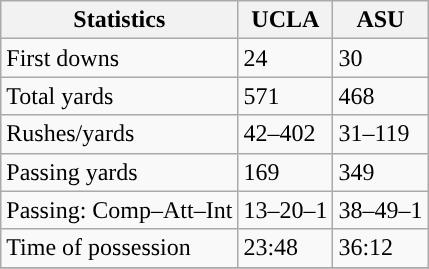<table class="wikitable" style="float: left;">
<tr>
<th>Statistics</th>
<th>UCLA</th>
<th>ASU</th>
</tr>
<tr>
<td>First downs</td>
<td>24</td>
<td>30</td>
</tr>
<tr>
<td>Total yards</td>
<td>571</td>
<td>468</td>
</tr>
<tr>
<td>Rushes/yards</td>
<td>42–402</td>
<td>31–119</td>
</tr>
<tr>
<td>Passing yards</td>
<td>169</td>
<td>349</td>
</tr>
<tr>
<td>Passing: Comp–Att–Int</td>
<td>13–20–1</td>
<td>38–49–1</td>
</tr>
<tr>
<td>Time of possession</td>
<td>23:48</td>
<td>36:12</td>
</tr>
<tr>
</tr>
</table>
